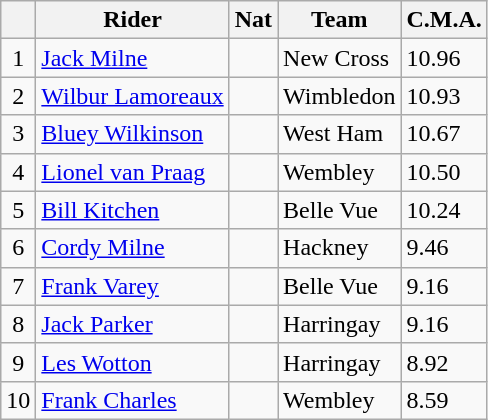<table class=wikitable>
<tr>
<th></th>
<th>Rider</th>
<th>Nat</th>
<th>Team</th>
<th>C.M.A.</th>
</tr>
<tr>
<td align="center">1</td>
<td><a href='#'>Jack Milne</a></td>
<td></td>
<td>New Cross</td>
<td>10.96</td>
</tr>
<tr>
<td align="center">2</td>
<td><a href='#'>Wilbur Lamoreaux</a></td>
<td></td>
<td>Wimbledon</td>
<td>10.93</td>
</tr>
<tr>
<td align="center">3</td>
<td><a href='#'>Bluey Wilkinson</a></td>
<td></td>
<td>West Ham</td>
<td>10.67</td>
</tr>
<tr>
<td align="center">4</td>
<td><a href='#'>Lionel van Praag</a></td>
<td></td>
<td>Wembley</td>
<td>10.50</td>
</tr>
<tr>
<td align="center">5</td>
<td><a href='#'>Bill Kitchen</a></td>
<td></td>
<td>Belle Vue</td>
<td>10.24</td>
</tr>
<tr>
<td align="center">6</td>
<td><a href='#'>Cordy Milne</a></td>
<td></td>
<td>Hackney</td>
<td>9.46</td>
</tr>
<tr>
<td align="center">7</td>
<td><a href='#'>Frank Varey</a></td>
<td></td>
<td>Belle Vue</td>
<td>9.16</td>
</tr>
<tr>
<td align="center">8</td>
<td><a href='#'>Jack Parker</a></td>
<td></td>
<td>Harringay</td>
<td>9.16</td>
</tr>
<tr>
<td align="center">9</td>
<td><a href='#'>Les Wotton</a></td>
<td></td>
<td>Harringay</td>
<td>8.92</td>
</tr>
<tr>
<td align="center">10</td>
<td><a href='#'>Frank Charles</a></td>
<td></td>
<td>Wembley</td>
<td>8.59</td>
</tr>
</table>
